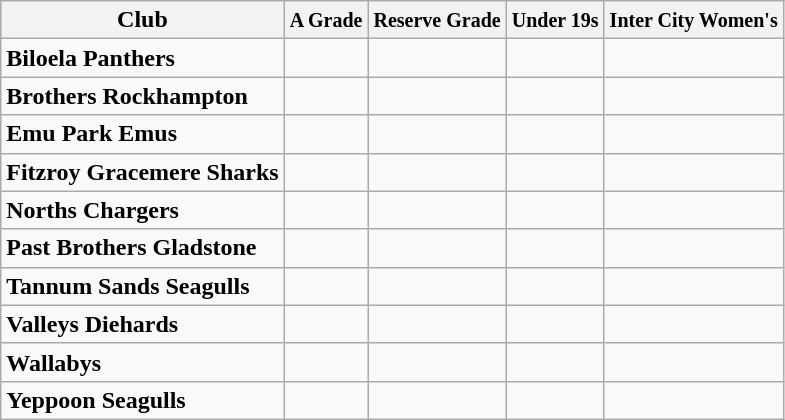<table class="wikitable">
<tr>
<th>Club</th>
<th><small>A Grade</small></th>
<th><small>Reserve Grade</small></th>
<th><small>Under 19s</small></th>
<th><small>Inter City Women's</small></th>
</tr>
<tr>
<td> <strong>Biloela Panthers</strong></td>
<td align="center"></td>
<td align="center"></td>
<td align="center"></td>
<td align="center"></td>
</tr>
<tr>
<td> <strong>Brothers Rockhampton</strong></td>
<td align="center"></td>
<td align="center"></td>
<td align="center"></td>
<td align="center"></td>
</tr>
<tr>
<td> <strong>Emu Park Emus</strong></td>
<td align="center"></td>
<td align="center"></td>
<td align="center"></td>
<td align="center"></td>
</tr>
<tr>
<td> <strong>Fitzroy Gracemere Sharks</strong></td>
<td align="center"></td>
<td align="center"></td>
<td align="center"></td>
<td align="center"></td>
</tr>
<tr>
<td> <strong>Norths Chargers</strong></td>
<td align="center"></td>
<td align="center"></td>
<td align="center"></td>
<td align="center"></td>
</tr>
<tr>
<td> <strong>Past Brothers Gladstone</strong></td>
<td align="center"></td>
<td align="center"></td>
<td align="center"></td>
<td align="center"></td>
</tr>
<tr>
<td> <strong>Tannum Sands Seagulls</strong></td>
<td align="center"></td>
<td align="center"></td>
<td align="center"></td>
<td align="center"></td>
</tr>
<tr>
<td> <strong>Valleys Diehards</strong></td>
<td align="center"></td>
<td align="center"></td>
<td align="center"></td>
<td align="center"></td>
</tr>
<tr>
<td> <strong>Wallabys</strong></td>
<td align="center"></td>
<td align="center"></td>
<td align="center"></td>
<td align="center"></td>
</tr>
<tr>
<td> <strong>Yeppoon Seagulls</strong></td>
<td align="center"></td>
<td align="center"></td>
<td align="center"></td>
<td align="center"></td>
</tr>
</table>
